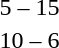<table style="text-align:center">
<tr>
<th width=200></th>
<th width=100></th>
<th width=200></th>
</tr>
<tr>
<td align=right></td>
<td>5 – 15</td>
<td align=left><strong></strong></td>
</tr>
<tr>
<td align=right><strong></strong></td>
<td>10 – 6</td>
<td align=left></td>
</tr>
</table>
